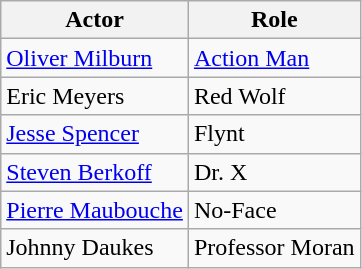<table class="wikitable">
<tr ">
<th>Actor</th>
<th>Role</th>
</tr>
<tr>
<td><a href='#'>Oliver Milburn</a></td>
<td><a href='#'>Action Man</a></td>
</tr>
<tr>
<td>Eric Meyers</td>
<td>Red Wolf</td>
</tr>
<tr>
<td><a href='#'>Jesse Spencer</a></td>
<td>Flynt</td>
</tr>
<tr>
<td><a href='#'>Steven Berkoff</a></td>
<td>Dr. X</td>
</tr>
<tr>
<td><a href='#'>Pierre Maubouche</a></td>
<td>No-Face</td>
</tr>
<tr>
<td>Johnny Daukes</td>
<td>Professor Moran</td>
</tr>
</table>
